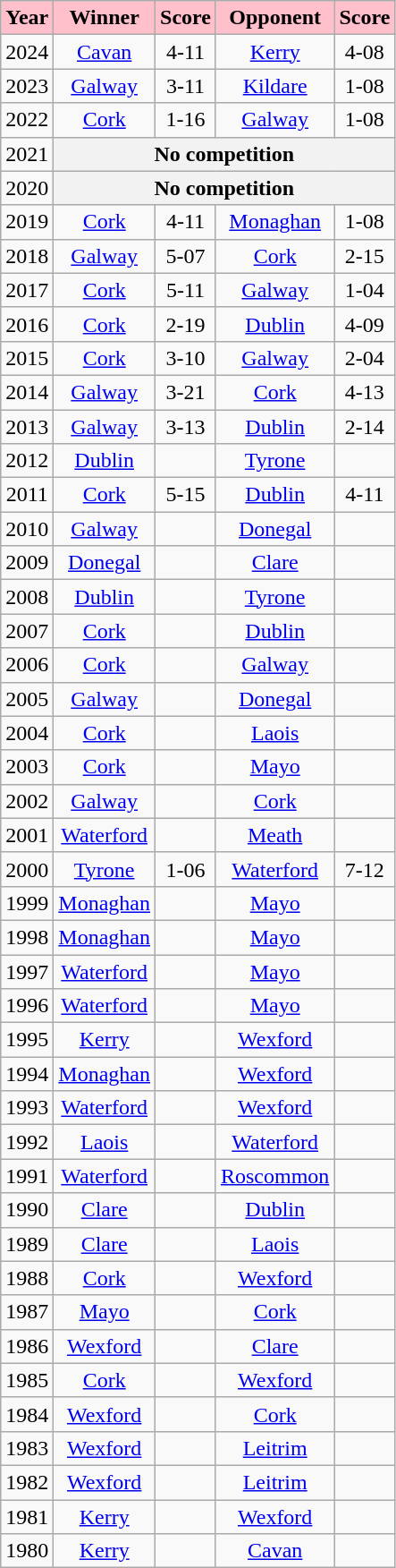<table class="wikitable" style="text-align:center;">
<tr>
<th style="background:pink;"><strong>Year</strong></th>
<th style="background:pink;"><strong>Winner</strong></th>
<th style="background:pink;"><strong>Score</strong></th>
<th style="background:pink;"><strong>Opponent</strong></th>
<th style="background:pink;"><strong>Score</strong></th>
</tr>
<tr>
<td>2024</td>
<td><a href='#'>Cavan</a></td>
<td>4-11</td>
<td><a href='#'>Kerry</a></td>
<td>4-08</td>
</tr>
<tr>
<td>2023</td>
<td><a href='#'>Galway</a></td>
<td>3-11</td>
<td><a href='#'>Kildare</a></td>
<td>1-08</td>
</tr>
<tr>
<td>2022</td>
<td><a href='#'>Cork</a></td>
<td>1-16</td>
<td><a href='#'>Galway</a></td>
<td>1-08</td>
</tr>
<tr>
<td>2021</td>
<th colspan=4 align=center>No competition</th>
</tr>
<tr>
<td>2020</td>
<th colspan=4 align=center>No competition</th>
</tr>
<tr>
<td>2019</td>
<td><a href='#'>Cork</a></td>
<td>4-11</td>
<td><a href='#'>Monaghan</a></td>
<td>1-08</td>
</tr>
<tr>
<td>2018</td>
<td><a href='#'>Galway</a></td>
<td>5-07</td>
<td><a href='#'>Cork</a></td>
<td>2-15</td>
</tr>
<tr>
<td>2017</td>
<td><a href='#'>Cork</a></td>
<td>5-11</td>
<td><a href='#'>Galway</a></td>
<td>1-04</td>
</tr>
<tr>
<td>2016</td>
<td><a href='#'>Cork</a></td>
<td>2-19</td>
<td><a href='#'>Dublin</a></td>
<td>4-09</td>
</tr>
<tr>
<td>2015</td>
<td><a href='#'>Cork</a></td>
<td>3-10</td>
<td><a href='#'>Galway</a></td>
<td>2-04</td>
</tr>
<tr>
<td>2014</td>
<td><a href='#'>Galway</a></td>
<td>3-21</td>
<td><a href='#'>Cork</a></td>
<td>4-13</td>
</tr>
<tr>
<td>2013</td>
<td><a href='#'>Galway</a></td>
<td>3-13</td>
<td><a href='#'>Dublin</a></td>
<td>2-14</td>
</tr>
<tr>
<td>2012</td>
<td><a href='#'>Dublin</a></td>
<td></td>
<td><a href='#'>Tyrone</a></td>
<td></td>
</tr>
<tr>
<td>2011</td>
<td><a href='#'>Cork</a></td>
<td>5-15</td>
<td><a href='#'>Dublin</a></td>
<td>4-11</td>
</tr>
<tr>
<td>2010</td>
<td><a href='#'>Galway</a></td>
<td></td>
<td><a href='#'>Donegal</a></td>
<td></td>
</tr>
<tr>
<td>2009</td>
<td><a href='#'>Donegal</a></td>
<td></td>
<td><a href='#'>Clare</a></td>
<td></td>
</tr>
<tr>
<td>2008</td>
<td><a href='#'>Dublin</a></td>
<td></td>
<td><a href='#'>Tyrone</a></td>
<td></td>
</tr>
<tr>
<td>2007</td>
<td><a href='#'>Cork</a></td>
<td></td>
<td><a href='#'>Dublin</a></td>
<td></td>
</tr>
<tr>
<td>2006</td>
<td><a href='#'>Cork</a></td>
<td></td>
<td><a href='#'>Galway</a></td>
<td></td>
</tr>
<tr>
<td>2005</td>
<td><a href='#'>Galway</a></td>
<td></td>
<td><a href='#'>Donegal</a></td>
<td></td>
</tr>
<tr>
<td>2004</td>
<td><a href='#'>Cork</a></td>
<td></td>
<td><a href='#'>Laois</a></td>
<td></td>
</tr>
<tr>
<td>2003</td>
<td><a href='#'>Cork</a></td>
<td></td>
<td><a href='#'>Mayo</a></td>
<td></td>
</tr>
<tr>
<td>2002</td>
<td><a href='#'>Galway</a></td>
<td></td>
<td><a href='#'>Cork</a></td>
<td></td>
</tr>
<tr>
<td>2001</td>
<td><a href='#'>Waterford</a></td>
<td></td>
<td><a href='#'>Meath</a></td>
<td></td>
</tr>
<tr>
<td>2000</td>
<td><a href='#'>Tyrone</a></td>
<td>1-06</td>
<td><a href='#'>Waterford</a></td>
<td>7-12</td>
</tr>
<tr>
<td>1999</td>
<td><a href='#'>Monaghan</a></td>
<td></td>
<td><a href='#'>Mayo</a></td>
<td></td>
</tr>
<tr>
<td>1998</td>
<td><a href='#'>Monaghan</a></td>
<td></td>
<td><a href='#'>Mayo</a></td>
<td></td>
</tr>
<tr>
<td>1997</td>
<td><a href='#'>Waterford</a></td>
<td></td>
<td><a href='#'>Mayo</a></td>
<td></td>
</tr>
<tr>
<td>1996</td>
<td><a href='#'>Waterford</a></td>
<td></td>
<td><a href='#'>Mayo</a></td>
<td></td>
</tr>
<tr>
<td>1995</td>
<td><a href='#'>Kerry</a></td>
<td></td>
<td><a href='#'>Wexford</a></td>
<td></td>
</tr>
<tr>
<td>1994</td>
<td><a href='#'>Monaghan</a></td>
<td></td>
<td><a href='#'>Wexford</a></td>
<td></td>
</tr>
<tr>
<td>1993</td>
<td><a href='#'>Waterford</a></td>
<td></td>
<td><a href='#'>Wexford</a></td>
<td></td>
</tr>
<tr>
<td>1992</td>
<td><a href='#'>Laois</a></td>
<td></td>
<td><a href='#'>Waterford</a></td>
<td></td>
</tr>
<tr>
<td>1991</td>
<td><a href='#'>Waterford</a></td>
<td></td>
<td><a href='#'>Roscommon</a></td>
<td></td>
</tr>
<tr>
<td>1990</td>
<td><a href='#'>Clare</a></td>
<td></td>
<td><a href='#'>Dublin</a></td>
<td></td>
</tr>
<tr>
<td>1989</td>
<td><a href='#'>Clare</a></td>
<td></td>
<td><a href='#'>Laois</a></td>
<td></td>
</tr>
<tr>
<td>1988</td>
<td><a href='#'>Cork</a></td>
<td></td>
<td><a href='#'>Wexford</a></td>
<td></td>
</tr>
<tr>
<td>1987</td>
<td><a href='#'>Mayo</a></td>
<td></td>
<td><a href='#'>Cork</a></td>
<td></td>
</tr>
<tr>
<td>1986</td>
<td><a href='#'>Wexford</a></td>
<td></td>
<td><a href='#'>Clare</a></td>
<td></td>
</tr>
<tr>
<td>1985</td>
<td><a href='#'>Cork</a></td>
<td></td>
<td><a href='#'>Wexford</a></td>
<td></td>
</tr>
<tr>
<td>1984</td>
<td><a href='#'>Wexford</a></td>
<td></td>
<td><a href='#'>Cork</a></td>
<td></td>
</tr>
<tr>
<td>1983</td>
<td><a href='#'>Wexford</a></td>
<td></td>
<td><a href='#'>Leitrim</a></td>
<td></td>
</tr>
<tr>
<td>1982</td>
<td><a href='#'>Wexford</a></td>
<td></td>
<td><a href='#'>Leitrim</a></td>
<td></td>
</tr>
<tr>
<td>1981</td>
<td><a href='#'>Kerry</a></td>
<td></td>
<td><a href='#'>Wexford</a></td>
<td></td>
</tr>
<tr>
<td>1980</td>
<td><a href='#'>Kerry</a></td>
<td></td>
<td><a href='#'>Cavan</a></td>
<td></td>
</tr>
</table>
